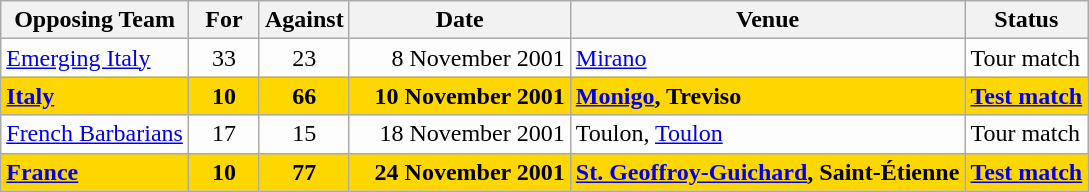<table class=wikitable>
<tr>
<th>Opposing Team</th>
<th>For</th>
<th>Against</th>
<th>Date</th>
<th>Venue</th>
<th>Status</th>
</tr>
<tr bgcolor=#fdfdfd>
<td><a href='#'>Emerging Italy</a></td>
<td align=center width=40>33</td>
<td align=center width=40>23</td>
<td width=140 align=right>8 November 2001</td>
<td><a href='#'>Mirano</a></td>
<td>Tour match</td>
</tr>
<tr bgcolor=gold>
<td><strong><a href='#'>Italy</a></strong></td>
<td align=center width=40><strong>10</strong></td>
<td align=center width=40><strong>66</strong></td>
<td width=140 align=right><strong>10 November 2001</strong></td>
<td><strong><a href='#'>Monigo</a>, Treviso</strong></td>
<td><strong><a href='#'>Test match</a></strong></td>
</tr>
<tr bgcolor=#fdfdfd>
<td><a href='#'>French Barbarians</a></td>
<td align=center width=40>17</td>
<td align=center width=40>15</td>
<td width=140 align=right>18 November 2001</td>
<td>Toulon, <a href='#'>Toulon</a></td>
<td>Tour match</td>
</tr>
<tr bgcolor=gold>
<td><strong><a href='#'>France</a></strong></td>
<td align=center width=40><strong>10</strong></td>
<td align=center width=40><strong>77</strong></td>
<td width=140 align=right><strong>24 November 2001</strong></td>
<td><strong><a href='#'>St. Geoffroy-Guichard</a>, Saint-Étienne</strong></td>
<td><strong><a href='#'>Test match</a></strong></td>
</tr>
</table>
